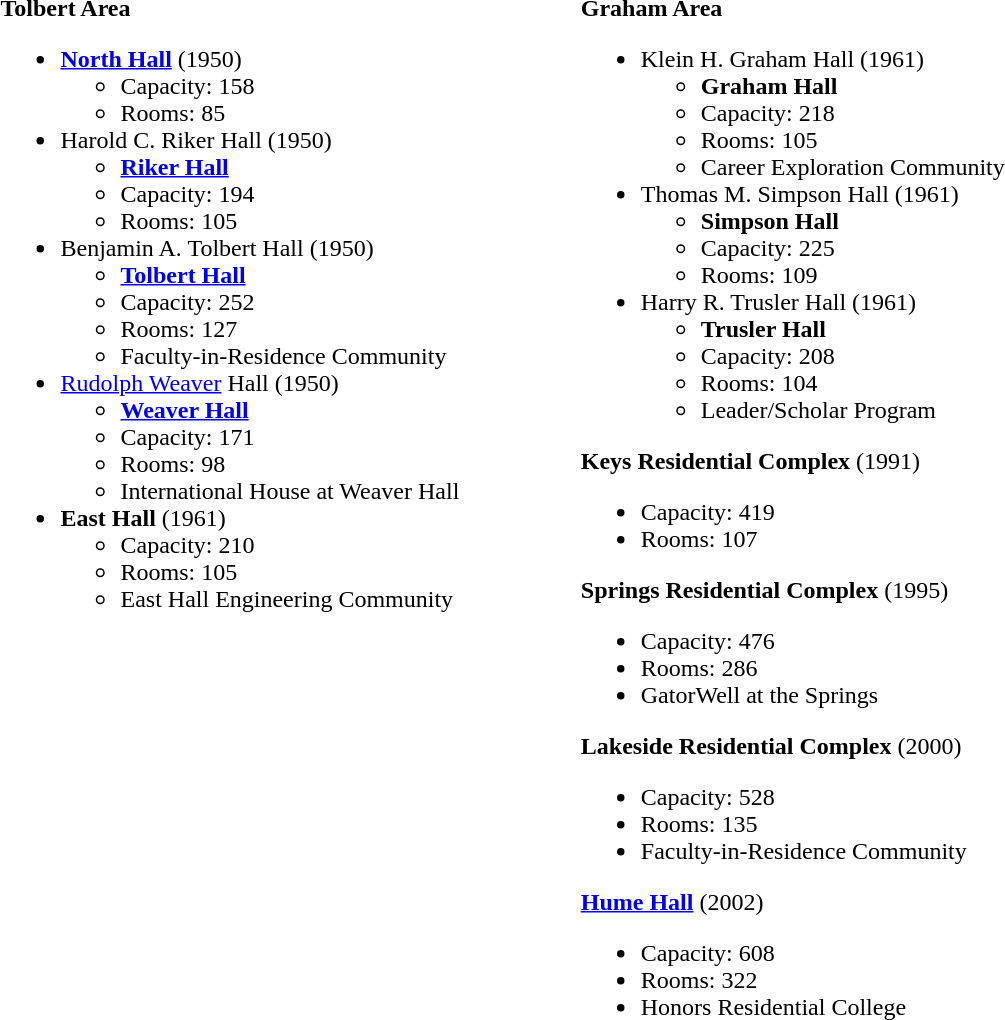<table>
<tr>
<td valign="top" width=40%><br><strong>Tolbert Area</strong><ul><li><strong><a href='#'>North Hall</a></strong> (1950)<ul><li>Capacity: 158</li><li>Rooms: 85</li></ul></li><li>Harold C. Riker Hall (1950)<ul><li><strong><a href='#'>Riker Hall</a></strong></li><li>Capacity: 194</li><li>Rooms: 105</li></ul></li><li>Benjamin A. Tolbert Hall (1950)<ul><li><strong><a href='#'>Tolbert Hall</a></strong></li><li>Capacity: 252</li><li>Rooms: 127</li><li>Faculty-in-Residence Community</li></ul></li><li><a href='#'>Rudolph Weaver</a> Hall (1950)<ul><li><strong><a href='#'>Weaver Hall</a></strong></li><li>Capacity: 171</li><li>Rooms: 98</li><li>International House at Weaver Hall</li></ul></li><li><strong>East Hall</strong> (1961)<ul><li>Capacity: 210</li><li>Rooms: 105</li><li>East Hall Engineering Community</li></ul></li></ul></td>
<td valign="top" width=40%><br><strong>Graham Area</strong><ul><li>Klein H. Graham Hall (1961)<ul><li><strong>Graham Hall</strong></li><li>Capacity: 218</li><li>Rooms: 105</li><li>Career Exploration Community</li></ul></li><li>Thomas M. Simpson Hall (1961)<ul><li><strong>Simpson Hall</strong></li><li>Capacity: 225</li><li>Rooms: 109</li></ul></li><li>Harry R. Trusler Hall (1961)<ul><li><strong>Trusler Hall</strong></li><li>Capacity: 208</li><li>Rooms: 104</li><li>Leader/Scholar Program</li></ul></li></ul><strong>Keys Residential Complex</strong> (1991)<ul><li>Capacity: 419</li><li>Rooms: 107</li></ul><strong>Springs Residential Complex</strong> (1995)<ul><li>Capacity: 476</li><li>Rooms: 286</li><li>GatorWell at the Springs</li></ul><strong>Lakeside Residential Complex</strong> (2000)<ul><li>Capacity: 528</li><li>Rooms: 135</li><li>Faculty-in-Residence Community</li></ul><strong><a href='#'>Hume Hall</a></strong> (2002)<ul><li>Capacity: 608</li><li>Rooms: 322</li><li>Honors Residential College</li></ul></td>
</tr>
</table>
